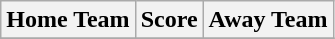<table class="wikitable" style="text-align: center">
<tr>
<th>Home Team</th>
<th>Score</th>
<th>Away Team</th>
</tr>
<tr>
</tr>
</table>
